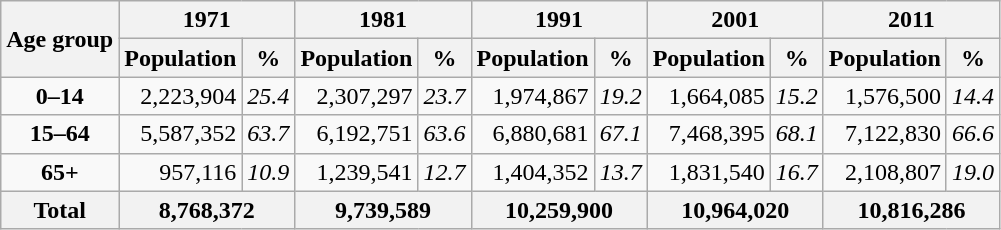<table class="wikitable" style="text-align:center;">
<tr>
<th rowspan="2">Age group</th>
<th colspan="2">1971</th>
<th colspan="2">1981</th>
<th colspan="2">1991</th>
<th colspan="2">2001</th>
<th colspan="2">2011</th>
</tr>
<tr>
<th>Population</th>
<th>%</th>
<th>Population</th>
<th>%</th>
<th>Population</th>
<th>%</th>
<th>Population</th>
<th>%</th>
<th>Population</th>
<th>%</th>
</tr>
<tr>
<td><strong>0–14</strong></td>
<td align="right">2,223,904</td>
<td><em>25.4</em></td>
<td align="right">2,307,297</td>
<td><em>23.7</em></td>
<td align="right">1,974,867</td>
<td><em>19.2</em></td>
<td align="right">1,664,085</td>
<td><em>15.2</em></td>
<td align="right">1,576,500</td>
<td><em>14.4</em></td>
</tr>
<tr>
<td><strong>15–64</strong></td>
<td align="right">5,587,352</td>
<td><em>63.7</em></td>
<td align="right">6,192,751</td>
<td><em>63.6</em></td>
<td align="right">6,880,681</td>
<td><em>67.1</em></td>
<td align="right">7,468,395</td>
<td><em>68.1</em></td>
<td align="right">7,122,830</td>
<td><em>66.6</em></td>
</tr>
<tr>
<td><strong>65+</strong></td>
<td align="right">957,116</td>
<td><em>10.9</em></td>
<td align="right">1,239,541</td>
<td><em>12.7</em></td>
<td align="right">1,404,352</td>
<td><em>13.7</em></td>
<td align="right">1,831,540</td>
<td><em>16.7</em></td>
<td align="right">2,108,807</td>
<td><em>19.0</em></td>
</tr>
<tr>
<th>Total</th>
<th colspan="2">8,768,372</th>
<th colspan="2">9,739,589</th>
<th colspan="2">10,259,900</th>
<th colspan="2">10,964,020</th>
<th colspan="2">10,816,286</th>
</tr>
</table>
